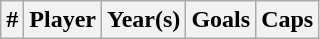<table class="wikitable sortable">
<tr>
<th width =>#</th>
<th width =>Player</th>
<th width =>Year(s)</th>
<th width =>Goals</th>
<th width =>Caps<br></th>
</tr>
</table>
